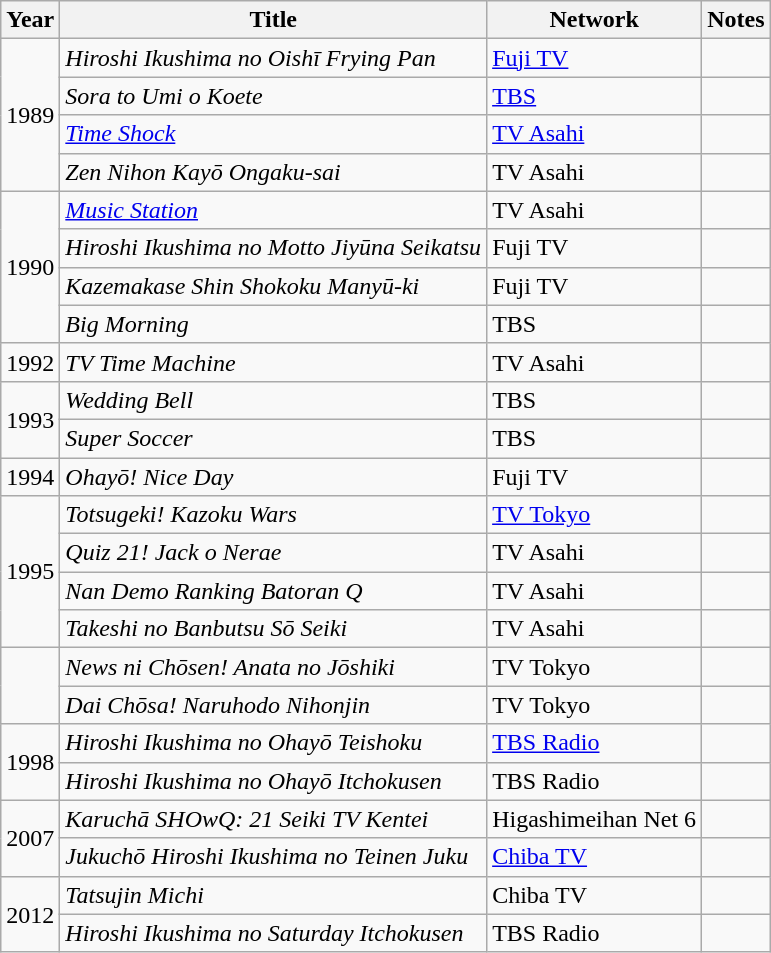<table class="wikitable">
<tr>
<th>Year</th>
<th>Title</th>
<th>Network</th>
<th>Notes</th>
</tr>
<tr>
<td rowspan="4">1989</td>
<td><em>Hiroshi Ikushima no Oishī Frying Pan</em></td>
<td><a href='#'>Fuji TV</a></td>
<td></td>
</tr>
<tr>
<td><em>Sora to Umi o Koete</em></td>
<td><a href='#'>TBS</a></td>
<td></td>
</tr>
<tr>
<td><em><a href='#'>Time Shock</a></em></td>
<td><a href='#'>TV Asahi</a></td>
<td></td>
</tr>
<tr>
<td><em>Zen Nihon Kayō Ongaku-sai</em></td>
<td>TV Asahi</td>
<td></td>
</tr>
<tr>
<td rowspan="4">1990</td>
<td><em><a href='#'>Music Station</a></em></td>
<td>TV Asahi</td>
<td></td>
</tr>
<tr>
<td><em>Hiroshi Ikushima no Motto Jiyūna Seikatsu</em></td>
<td>Fuji TV</td>
<td></td>
</tr>
<tr>
<td><em>Kazemakase Shin Shokoku Manyū-ki</em></td>
<td>Fuji TV</td>
<td></td>
</tr>
<tr>
<td><em>Big Morning</em></td>
<td>TBS</td>
<td></td>
</tr>
<tr>
<td>1992</td>
<td><em>TV Time Machine</em></td>
<td>TV Asahi</td>
<td></td>
</tr>
<tr>
<td rowspan="2">1993</td>
<td><em>Wedding Bell</em></td>
<td>TBS</td>
<td></td>
</tr>
<tr>
<td><em>Super Soccer</em></td>
<td>TBS</td>
<td></td>
</tr>
<tr>
<td>1994</td>
<td><em>Ohayō! Nice Day</em></td>
<td>Fuji TV</td>
<td></td>
</tr>
<tr>
<td rowspan="4">1995</td>
<td><em>Totsugeki! Kazoku Wars</em></td>
<td><a href='#'>TV Tokyo</a></td>
<td></td>
</tr>
<tr>
<td><em>Quiz 21! Jack o Nerae</em></td>
<td>TV Asahi</td>
<td></td>
</tr>
<tr>
<td><em>Nan Demo Ranking Batoran Q</em></td>
<td>TV Asahi</td>
<td></td>
</tr>
<tr>
<td><em>Takeshi no Banbutsu Sō Seiki</em></td>
<td>TV Asahi</td>
<td></td>
</tr>
<tr>
<td rowspan="2"></td>
<td><em>News ni Chōsen! Anata no Jōshiki</em></td>
<td>TV Tokyo</td>
<td></td>
</tr>
<tr>
<td><em>Dai Chōsa! Naruhodo Nihonjin</em></td>
<td>TV Tokyo</td>
<td></td>
</tr>
<tr>
<td rowspan="2">1998</td>
<td><em>Hiroshi Ikushima no Ohayō Teishoku</em></td>
<td><a href='#'>TBS Radio</a></td>
<td></td>
</tr>
<tr>
<td><em>Hiroshi Ikushima no Ohayō Itchokusen</em></td>
<td>TBS Radio</td>
<td></td>
</tr>
<tr>
<td rowspan="2">2007</td>
<td><em>Karuchā SHOwQ: 21 Seiki TV Kentei</em></td>
<td>Higashimeihan Net 6</td>
<td></td>
</tr>
<tr>
<td><em>Jukuchō Hiroshi Ikushima no Teinen Juku</em></td>
<td><a href='#'>Chiba TV</a></td>
<td></td>
</tr>
<tr>
<td rowspan="2">2012</td>
<td><em>Tatsujin Michi</em></td>
<td>Chiba TV</td>
<td></td>
</tr>
<tr>
<td><em>Hiroshi Ikushima no Saturday Itchokusen</em></td>
<td>TBS Radio</td>
<td></td>
</tr>
</table>
